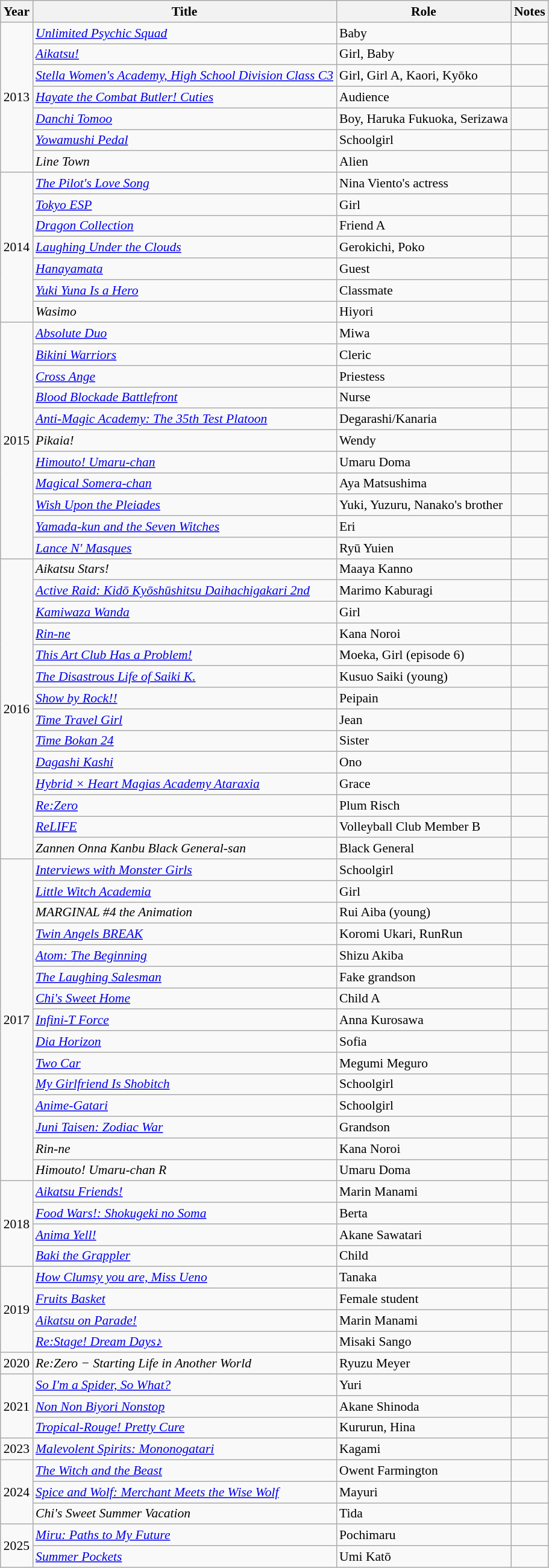<table class="wikitable" style="font-size: 90%;">
<tr>
<th>Year</th>
<th>Title</th>
<th>Role</th>
<th>Notes</th>
</tr>
<tr>
<td rowspan="7">2013</td>
<td><em><a href='#'>Unlimited Psychic Squad</a></em></td>
<td>Baby</td>
<td></td>
</tr>
<tr>
<td><em><a href='#'>Aikatsu!</a></em></td>
<td>Girl, Baby</td>
<td></td>
</tr>
<tr>
<td><em><a href='#'>Stella Women's Academy, High School Division Class C3</a></em></td>
<td>Girl, Girl A, Kaori, Kyōko</td>
<td></td>
</tr>
<tr>
<td><em><a href='#'>Hayate the Combat Butler! Cuties</a></em></td>
<td>Audience</td>
<td></td>
</tr>
<tr>
<td><em><a href='#'>Danchi Tomoo</a></em></td>
<td>Boy, Haruka Fukuoka, Serizawa</td>
<td></td>
</tr>
<tr>
<td><em><a href='#'>Yowamushi Pedal</a></em></td>
<td>Schoolgirl</td>
<td></td>
</tr>
<tr>
<td><em>Line Town</em></td>
<td>Alien</td>
<td></td>
</tr>
<tr>
<td rowspan="7">2014</td>
<td><em><a href='#'>The Pilot's Love Song</a></em></td>
<td>Nina Viento's actress</td>
<td></td>
</tr>
<tr>
<td><em><a href='#'>Tokyo ESP</a></em></td>
<td>Girl</td>
<td></td>
</tr>
<tr>
<td><em><a href='#'>Dragon Collection</a></em></td>
<td>Friend A</td>
<td></td>
</tr>
<tr>
<td><em><a href='#'>Laughing Under the Clouds</a></em></td>
<td>Gerokichi, Poko</td>
<td></td>
</tr>
<tr>
<td><em><a href='#'>Hanayamata</a></em></td>
<td>Guest</td>
<td></td>
</tr>
<tr>
<td><em><a href='#'>Yuki Yuna Is a Hero</a></em></td>
<td>Classmate</td>
<td></td>
</tr>
<tr>
<td><em>Wasimo</em></td>
<td>Hiyori</td>
<td></td>
</tr>
<tr>
<td rowspan="11">2015</td>
<td><em><a href='#'>Absolute Duo</a></em></td>
<td>Miwa</td>
<td></td>
</tr>
<tr>
<td><em><a href='#'>Bikini Warriors</a></em></td>
<td>Cleric</td>
<td></td>
</tr>
<tr>
<td><em><a href='#'>Cross Ange</a></em></td>
<td>Priestess</td>
<td></td>
</tr>
<tr>
<td><em><a href='#'>Blood Blockade Battlefront</a></em></td>
<td>Nurse</td>
<td></td>
</tr>
<tr>
<td><em><a href='#'>Anti-Magic Academy: The 35th Test Platoon</a></em></td>
<td>Degarashi/Kanaria</td>
<td></td>
</tr>
<tr>
<td><em>Pikaia!</em></td>
<td>Wendy</td>
<td></td>
</tr>
<tr>
<td><em><a href='#'>Himouto! Umaru-chan</a></em></td>
<td>Umaru Doma</td>
<td></td>
</tr>
<tr>
<td><em><a href='#'>Magical Somera-chan</a></em></td>
<td>Aya Matsushima</td>
<td></td>
</tr>
<tr>
<td><em><a href='#'>Wish Upon the Pleiades</a></em></td>
<td>Yuki, Yuzuru, Nanako's brother</td>
<td></td>
</tr>
<tr>
<td><em><a href='#'>Yamada-kun and the Seven Witches</a></em></td>
<td>Eri</td>
<td></td>
</tr>
<tr>
<td><em><a href='#'>Lance N' Masques</a></em></td>
<td>Ryū Yuien</td>
<td></td>
</tr>
<tr>
<td rowspan="14">2016</td>
<td><em>Aikatsu Stars!</em></td>
<td>Maaya Kanno</td>
<td></td>
</tr>
<tr>
<td><em><a href='#'>Active Raid: Kidō Kyōshūshitsu Daihachigakari 2nd</a></em></td>
<td>Marimo Kaburagi</td>
<td></td>
</tr>
<tr>
<td><em><a href='#'>Kamiwaza Wanda</a></em></td>
<td>Girl</td>
<td></td>
</tr>
<tr>
<td><em><a href='#'>Rin-ne</a></em></td>
<td>Kana Noroi</td>
<td></td>
</tr>
<tr>
<td><em><a href='#'>This Art Club Has a Problem!</a></em></td>
<td>Moeka, Girl (episode 6)</td>
<td></td>
</tr>
<tr>
<td><em><a href='#'>The Disastrous Life of Saiki K.</a></em></td>
<td>Kusuo Saiki (young)</td>
<td></td>
</tr>
<tr>
<td><em><a href='#'>Show by Rock!!</a></em></td>
<td>Peipain</td>
<td></td>
</tr>
<tr>
<td><em><a href='#'>Time Travel Girl</a></em></td>
<td>Jean</td>
<td></td>
</tr>
<tr>
<td><em><a href='#'>Time Bokan 24</a></em></td>
<td>Sister</td>
<td></td>
</tr>
<tr>
<td><em><a href='#'>Dagashi Kashi</a></em></td>
<td>Ono</td>
<td></td>
</tr>
<tr>
<td><em><a href='#'>Hybrid × Heart Magias Academy Ataraxia</a></em></td>
<td>Grace</td>
<td></td>
</tr>
<tr>
<td><em><a href='#'>Re:Zero</a></em></td>
<td>Plum Risch</td>
<td></td>
</tr>
<tr>
<td><em><a href='#'>ReLIFE</a></em></td>
<td>Volleyball Club Member B</td>
<td></td>
</tr>
<tr>
<td><em>Zannen Onna Kanbu Black General-san</em></td>
<td>Black General</td>
<td></td>
</tr>
<tr>
<td rowspan="15">2017</td>
<td><em><a href='#'>Interviews with Monster Girls</a></em></td>
<td>Schoolgirl</td>
<td></td>
</tr>
<tr>
<td><em><a href='#'>Little Witch Academia</a></em></td>
<td>Girl</td>
<td></td>
</tr>
<tr>
<td><em>MARGINAL #4 the Animation</em></td>
<td>Rui Aiba (young)</td>
<td></td>
</tr>
<tr>
<td><em><a href='#'>Twin Angels BREAK</a></em></td>
<td>Koromi Ukari, RunRun</td>
<td></td>
</tr>
<tr>
<td><em><a href='#'>Atom: The Beginning</a></em></td>
<td>Shizu Akiba</td>
<td></td>
</tr>
<tr>
<td><em><a href='#'>The Laughing Salesman</a></em></td>
<td>Fake grandson</td>
<td></td>
</tr>
<tr>
<td><em><a href='#'>Chi's Sweet Home</a></em></td>
<td>Child A</td>
<td></td>
</tr>
<tr>
<td><em><a href='#'>Infini-T Force</a></em></td>
<td>Anna Kurosawa</td>
<td></td>
</tr>
<tr>
<td><em><a href='#'>Dia Horizon</a></em></td>
<td>Sofia</td>
<td></td>
</tr>
<tr>
<td><em><a href='#'>Two Car</a></em></td>
<td>Megumi Meguro</td>
<td></td>
</tr>
<tr>
<td><em><a href='#'>My Girlfriend Is Shobitch</a></em></td>
<td>Schoolgirl</td>
<td></td>
</tr>
<tr>
<td><em><a href='#'>Anime-Gatari</a></em></td>
<td>Schoolgirl</td>
<td></td>
</tr>
<tr>
<td><em><a href='#'>Juni Taisen: Zodiac War</a></em></td>
<td>Grandson</td>
<td></td>
</tr>
<tr>
<td><em>Rin-ne</em></td>
<td>Kana Noroi</td>
<td></td>
</tr>
<tr>
<td><em>Himouto! Umaru-chan R</em></td>
<td>Umaru Doma</td>
<td></td>
</tr>
<tr>
<td rowspan="4">2018</td>
<td><em><a href='#'>Aikatsu Friends!</a></em></td>
<td>Marin Manami</td>
<td></td>
</tr>
<tr>
<td><em><a href='#'>Food Wars!: Shokugeki no Soma</a></em></td>
<td>Berta</td>
<td></td>
</tr>
<tr>
<td><em><a href='#'>Anima Yell!</a></em></td>
<td>Akane Sawatari</td>
<td></td>
</tr>
<tr>
<td><em><a href='#'>Baki the Grappler</a></em></td>
<td>Child</td>
<td></td>
</tr>
<tr>
<td rowspan="4">2019</td>
<td><em><a href='#'>How Clumsy you are, Miss Ueno</a></em></td>
<td>Tanaka</td>
<td></td>
</tr>
<tr>
<td><em><a href='#'>Fruits Basket</a></em></td>
<td>Female student</td>
<td></td>
</tr>
<tr>
<td><em><a href='#'>Aikatsu on Parade!</a></em></td>
<td>Marin Manami</td>
<td></td>
</tr>
<tr>
<td><em><a href='#'>Re:Stage! Dream Days♪</a></em></td>
<td>Misaki Sango</td>
<td></td>
</tr>
<tr>
<td>2020</td>
<td><em>Re:Zero − Starting Life in Another World</em></td>
<td>Ryuzu Meyer</td>
<td></td>
</tr>
<tr>
<td rowspan="3">2021</td>
<td><em><a href='#'>So I'm a Spider, So What?</a></em></td>
<td>Yuri</td>
<td></td>
</tr>
<tr>
<td><em><a href='#'>Non Non Biyori Nonstop</a></em></td>
<td>Akane Shinoda</td>
<td></td>
</tr>
<tr>
<td><em><a href='#'>Tropical-Rouge! Pretty Cure</a></em></td>
<td>Kururun, Hina</td>
<td></td>
</tr>
<tr>
<td>2023</td>
<td><em><a href='#'>Malevolent Spirits: Mononogatari</a></em></td>
<td>Kagami</td>
<td></td>
</tr>
<tr>
<td rowspan="3">2024</td>
<td><em><a href='#'>The Witch and the Beast</a></em></td>
<td>Owent Farmington</td>
<td></td>
</tr>
<tr>
<td><em><a href='#'>Spice and Wolf: Merchant Meets the Wise Wolf</a></em></td>
<td>Mayuri</td>
<td></td>
</tr>
<tr>
<td><em>Chi's Sweet Summer Vacation</em></td>
<td>Tida</td>
<td></td>
</tr>
<tr>
<td rowspan="2">2025</td>
<td><em><a href='#'>Miru: Paths to My Future</a></em></td>
<td>Pochimaru</td>
<td></td>
</tr>
<tr>
<td><em><a href='#'>Summer Pockets</a></em></td>
<td>Umi Katō</td>
<td></td>
</tr>
</table>
